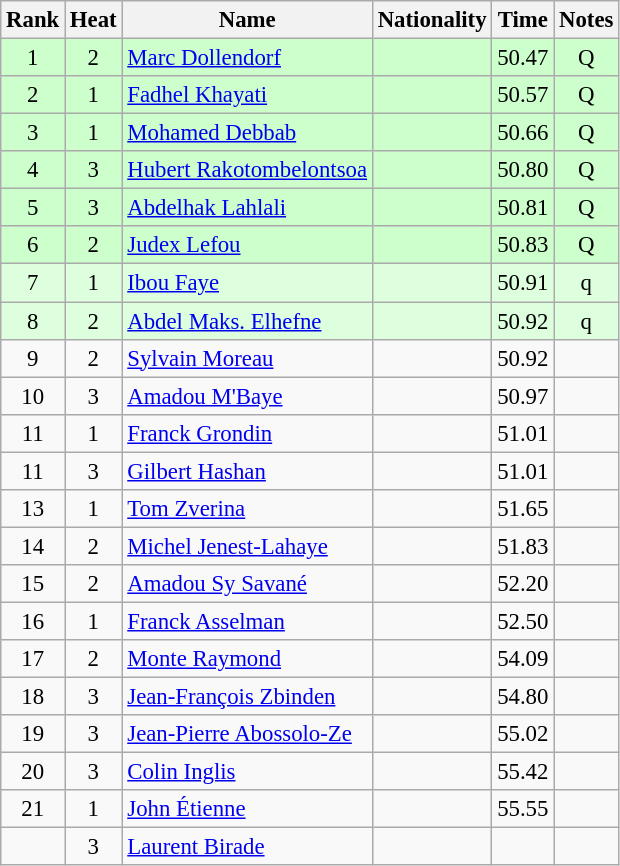<table class="wikitable sortable" style="text-align:center; font-size:95%">
<tr>
<th>Rank</th>
<th>Heat</th>
<th>Name</th>
<th>Nationality</th>
<th>Time</th>
<th>Notes</th>
</tr>
<tr bgcolor=ccffcc>
<td>1</td>
<td>2</td>
<td align=left><a href='#'>Marc Dollendorf</a></td>
<td align=left></td>
<td>50.47</td>
<td>Q</td>
</tr>
<tr bgcolor=ccffcc>
<td>2</td>
<td>1</td>
<td align=left><a href='#'>Fadhel Khayati</a></td>
<td align=left></td>
<td>50.57</td>
<td>Q</td>
</tr>
<tr bgcolor=ccffcc>
<td>3</td>
<td>1</td>
<td align=left><a href='#'>Mohamed Debbab</a></td>
<td align=left></td>
<td>50.66</td>
<td>Q</td>
</tr>
<tr bgcolor=ccffcc>
<td>4</td>
<td>3</td>
<td align=left><a href='#'>Hubert Rakotombelontsoa</a></td>
<td align=left></td>
<td>50.80</td>
<td>Q</td>
</tr>
<tr bgcolor=ccffcc>
<td>5</td>
<td>3</td>
<td align=left><a href='#'>Abdelhak Lahlali</a></td>
<td align=left></td>
<td>50.81</td>
<td>Q</td>
</tr>
<tr bgcolor=ccffcc>
<td>6</td>
<td>2</td>
<td align=left><a href='#'>Judex Lefou</a></td>
<td align=left></td>
<td>50.83</td>
<td>Q</td>
</tr>
<tr bgcolor=ddffdd>
<td>7</td>
<td>1</td>
<td align=left><a href='#'>Ibou Faye</a></td>
<td align=left></td>
<td>50.91</td>
<td>q</td>
</tr>
<tr bgcolor=ddffdd>
<td>8</td>
<td>2</td>
<td align=left><a href='#'>Abdel Maks. Elhefne</a></td>
<td align=left></td>
<td>50.92</td>
<td>q</td>
</tr>
<tr>
<td>9</td>
<td>2</td>
<td align=left><a href='#'>Sylvain Moreau</a></td>
<td align=left></td>
<td>50.92</td>
<td></td>
</tr>
<tr>
<td>10</td>
<td>3</td>
<td align=left><a href='#'>Amadou M'Baye</a></td>
<td align=left></td>
<td>50.97</td>
<td></td>
</tr>
<tr>
<td>11</td>
<td>1</td>
<td align=left><a href='#'>Franck Grondin</a></td>
<td align=left></td>
<td>51.01</td>
<td></td>
</tr>
<tr>
<td>11</td>
<td>3</td>
<td align=left><a href='#'>Gilbert Hashan</a></td>
<td align=left></td>
<td>51.01</td>
<td></td>
</tr>
<tr>
<td>13</td>
<td>1</td>
<td align=left><a href='#'>Tom Zverina</a></td>
<td align=left></td>
<td>51.65</td>
<td></td>
</tr>
<tr>
<td>14</td>
<td>2</td>
<td align=left><a href='#'>Michel Jenest-Lahaye</a></td>
<td align=left></td>
<td>51.83</td>
<td></td>
</tr>
<tr>
<td>15</td>
<td>2</td>
<td align=left><a href='#'>Amadou Sy Savané</a></td>
<td align=left></td>
<td>52.20</td>
<td></td>
</tr>
<tr>
<td>16</td>
<td>1</td>
<td align=left><a href='#'>Franck Asselman</a></td>
<td align=left></td>
<td>52.50</td>
<td></td>
</tr>
<tr>
<td>17</td>
<td>2</td>
<td align=left><a href='#'>Monte Raymond</a></td>
<td align=left></td>
<td>54.09</td>
<td></td>
</tr>
<tr>
<td>18</td>
<td>3</td>
<td align=left><a href='#'>Jean-François Zbinden</a></td>
<td align=left></td>
<td>54.80</td>
<td></td>
</tr>
<tr>
<td>19</td>
<td>3</td>
<td align=left><a href='#'>Jean-Pierre Abossolo-Ze</a></td>
<td align=left></td>
<td>55.02</td>
<td></td>
</tr>
<tr>
<td>20</td>
<td>3</td>
<td align=left><a href='#'>Colin Inglis</a></td>
<td align=left></td>
<td>55.42</td>
<td></td>
</tr>
<tr>
<td>21</td>
<td>1</td>
<td align=left><a href='#'>John Étienne</a></td>
<td align=left></td>
<td>55.55</td>
<td></td>
</tr>
<tr>
<td></td>
<td>3</td>
<td align=left><a href='#'>Laurent Birade</a></td>
<td align=left></td>
<td></td>
<td></td>
</tr>
</table>
